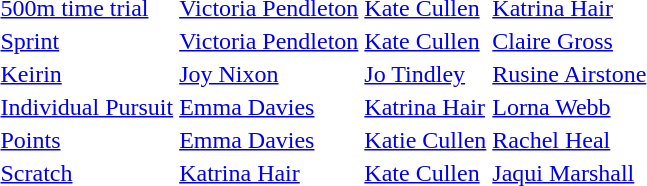<table>
<tr style="background:#ccc;">
</tr>
<tr>
<td><a href='#'>500m time trial</a></td>
<td><a href='#'>Victoria Pendleton</a></td>
<td><a href='#'>Kate Cullen</a></td>
<td><a href='#'>Katrina Hair</a></td>
</tr>
<tr>
<td><a href='#'>Sprint</a></td>
<td><a href='#'>Victoria Pendleton</a></td>
<td><a href='#'>Kate Cullen</a></td>
<td><a href='#'>Claire Gross</a></td>
</tr>
<tr>
<td><a href='#'>Keirin</a></td>
<td><a href='#'>Joy Nixon</a></td>
<td><a href='#'>Jo Tindley</a></td>
<td><a href='#'>Rusine Airstone</a></td>
</tr>
<tr>
<td><a href='#'>Individual Pursuit</a></td>
<td><a href='#'>Emma Davies</a></td>
<td><a href='#'>Katrina Hair</a></td>
<td><a href='#'>Lorna Webb</a></td>
</tr>
<tr>
<td><a href='#'>Points</a></td>
<td><a href='#'>Emma Davies</a></td>
<td><a href='#'>Katie Cullen</a></td>
<td><a href='#'>Rachel Heal</a></td>
</tr>
<tr>
<td><a href='#'>Scratch</a></td>
<td><a href='#'>Katrina Hair</a></td>
<td><a href='#'>Kate Cullen</a></td>
<td><a href='#'>Jaqui Marshall</a></td>
</tr>
</table>
